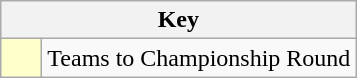<table class="wikitable" style="text-align: center;">
<tr>
<th colspan=2>Key</th>
</tr>
<tr>
<td style="background:#ffffcc; width:20px;"></td>
<td align=left>Teams to Championship Round</td>
</tr>
</table>
